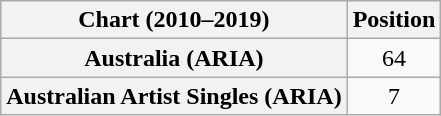<table class="wikitable sortable plainrowheaders" style="text-align:center">
<tr>
<th scope="col">Chart (2010–2019)</th>
<th scope="col">Position</th>
</tr>
<tr>
<th scope="row">Australia (ARIA)</th>
<td>64</td>
</tr>
<tr>
<th scope="row">Australian Artist Singles (ARIA)</th>
<td>7</td>
</tr>
</table>
